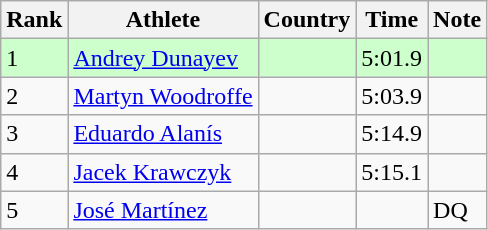<table class="wikitable sortable">
<tr>
<th>Rank</th>
<th>Athlete</th>
<th>Country</th>
<th>Time</th>
<th>Note</th>
</tr>
<tr bgcolor=#CCFFCC>
<td>1</td>
<td><a href='#'>Andrey Dunayev</a></td>
<td></td>
<td>5:01.9</td>
<td></td>
</tr>
<tr>
<td>2</td>
<td><a href='#'>Martyn Woodroffe</a></td>
<td></td>
<td>5:03.9</td>
<td></td>
</tr>
<tr>
<td>3</td>
<td><a href='#'>Eduardo Alanís</a></td>
<td></td>
<td>5:14.9</td>
<td></td>
</tr>
<tr>
<td>4</td>
<td><a href='#'>Jacek Krawczyk</a></td>
<td></td>
<td>5:15.1</td>
<td></td>
</tr>
<tr>
<td>5</td>
<td><a href='#'>José Martínez</a></td>
<td></td>
<td></td>
<td>DQ</td>
</tr>
</table>
